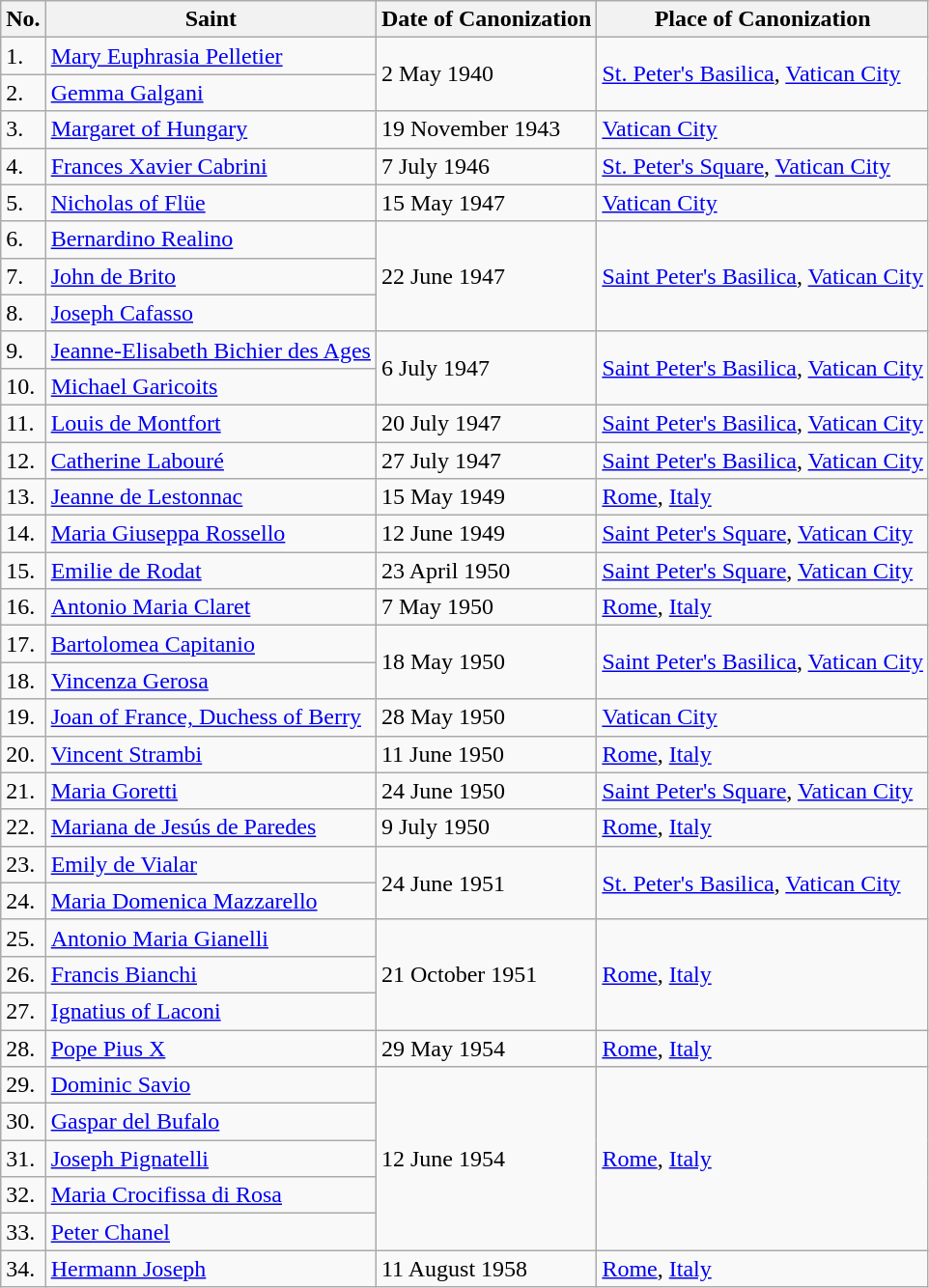<table class="wikitable">
<tr>
<th>No.</th>
<th>Saint</th>
<th>Date of Canonization</th>
<th>Place of Canonization</th>
</tr>
<tr>
<td>1.</td>
<td><a href='#'>Mary Euphrasia Pelletier</a></td>
<td rowspan="2">2 May 1940</td>
<td rowspan="2"><a href='#'>St. Peter's Basilica</a>, <a href='#'>Vatican City</a></td>
</tr>
<tr>
<td>2.</td>
<td><a href='#'>Gemma Galgani</a></td>
</tr>
<tr>
<td>3.</td>
<td><a href='#'>Margaret of Hungary</a></td>
<td>19 November 1943</td>
<td><a href='#'>Vatican City</a></td>
</tr>
<tr>
<td>4.</td>
<td><a href='#'>Frances Xavier Cabrini</a></td>
<td>7 July 1946</td>
<td><a href='#'>St. Peter's Square</a>, <a href='#'>Vatican City</a></td>
</tr>
<tr>
<td>5.</td>
<td><a href='#'>Nicholas of Flüe</a></td>
<td>15 May 1947</td>
<td><a href='#'>Vatican City</a></td>
</tr>
<tr>
<td>6.</td>
<td><a href='#'>Bernardino Realino</a></td>
<td rowspan="3">22 June 1947</td>
<td rowspan="3"><a href='#'>Saint Peter's Basilica</a>, <a href='#'>Vatican City</a></td>
</tr>
<tr>
<td>7.</td>
<td><a href='#'>John de Brito</a></td>
</tr>
<tr>
<td>8.</td>
<td><a href='#'>Joseph Cafasso</a></td>
</tr>
<tr>
<td>9.</td>
<td><a href='#'>Jeanne-Elisabeth Bichier des Ages</a></td>
<td rowspan="2">6 July 1947</td>
<td rowspan="2"><a href='#'>Saint Peter's Basilica</a>, <a href='#'>Vatican City</a></td>
</tr>
<tr>
<td>10.</td>
<td><a href='#'>Michael Garicoits</a></td>
</tr>
<tr>
<td>11.</td>
<td><a href='#'>Louis de Montfort</a></td>
<td>20 July 1947</td>
<td><a href='#'>Saint Peter's Basilica</a>, <a href='#'>Vatican City</a></td>
</tr>
<tr>
<td>12.</td>
<td><a href='#'>Catherine Labouré</a></td>
<td>27 July 1947</td>
<td><a href='#'>Saint Peter's Basilica</a>, <a href='#'>Vatican City</a></td>
</tr>
<tr>
<td>13.</td>
<td><a href='#'>Jeanne de Lestonnac</a></td>
<td>15 May 1949</td>
<td><a href='#'>Rome</a>, <a href='#'>Italy</a></td>
</tr>
<tr>
<td>14.</td>
<td><a href='#'>Maria Giuseppa Rossello</a></td>
<td>12 June 1949</td>
<td><a href='#'>Saint Peter's Square</a>, <a href='#'>Vatican City</a></td>
</tr>
<tr>
<td>15.</td>
<td><a href='#'>Emilie de Rodat</a></td>
<td>23 April 1950</td>
<td><a href='#'>Saint Peter's Square</a>, <a href='#'>Vatican City</a></td>
</tr>
<tr>
<td>16.</td>
<td><a href='#'>Antonio Maria Claret</a></td>
<td>7 May 1950</td>
<td><a href='#'>Rome</a>, <a href='#'>Italy</a></td>
</tr>
<tr>
<td>17.</td>
<td><a href='#'>Bartolomea Capitanio</a></td>
<td rowspan="2">18 May 1950</td>
<td rowspan="2"><a href='#'>Saint Peter's Basilica</a>, <a href='#'>Vatican City</a></td>
</tr>
<tr>
<td>18.</td>
<td><a href='#'>Vincenza Gerosa</a></td>
</tr>
<tr>
<td>19.</td>
<td><a href='#'>Joan of France, Duchess of Berry</a></td>
<td>28 May 1950</td>
<td><a href='#'>Vatican City</a></td>
</tr>
<tr>
<td>20.</td>
<td><a href='#'>Vincent Strambi</a></td>
<td>11 June 1950</td>
<td><a href='#'>Rome</a>, <a href='#'>Italy</a></td>
</tr>
<tr>
<td>21.</td>
<td><a href='#'>Maria Goretti</a></td>
<td>24 June 1950</td>
<td><a href='#'>Saint Peter's Square</a>, <a href='#'>Vatican City</a></td>
</tr>
<tr>
<td>22.</td>
<td><a href='#'>Mariana de Jesús de Paredes</a></td>
<td>9 July 1950</td>
<td><a href='#'>Rome</a>, <a href='#'>Italy</a></td>
</tr>
<tr>
<td>23.</td>
<td><a href='#'>Emily de Vialar</a></td>
<td rowspan="2">24 June 1951</td>
<td rowspan="2"><a href='#'>St. Peter's Basilica</a>, <a href='#'>Vatican City</a></td>
</tr>
<tr>
<td>24.</td>
<td><a href='#'>Maria Domenica Mazzarello</a></td>
</tr>
<tr>
<td>25.</td>
<td><a href='#'>Antonio Maria Gianelli</a></td>
<td rowspan="3">21 October 1951</td>
<td rowspan="3"><a href='#'>Rome</a>, <a href='#'>Italy</a></td>
</tr>
<tr>
<td>26.</td>
<td><a href='#'>Francis Bianchi</a></td>
</tr>
<tr>
<td>27.</td>
<td><a href='#'>Ignatius of Laconi</a></td>
</tr>
<tr>
<td>28.</td>
<td><a href='#'>Pope Pius X</a></td>
<td>29 May 1954</td>
<td><a href='#'>Rome</a>, <a href='#'>Italy</a></td>
</tr>
<tr>
<td>29.</td>
<td><a href='#'>Dominic Savio</a></td>
<td rowspan="5">12 June 1954</td>
<td rowspan="5"><a href='#'>Rome</a>, <a href='#'>Italy</a></td>
</tr>
<tr>
<td>30.</td>
<td><a href='#'>Gaspar del Bufalo</a></td>
</tr>
<tr>
<td>31.</td>
<td><a href='#'>Joseph Pignatelli</a></td>
</tr>
<tr>
<td>32.</td>
<td><a href='#'>Maria Crocifissa di Rosa</a></td>
</tr>
<tr>
<td>33.</td>
<td><a href='#'>Peter Chanel</a></td>
</tr>
<tr>
<td>34.</td>
<td><a href='#'>Hermann Joseph</a></td>
<td>11 August 1958</td>
<td><a href='#'>Rome</a>, <a href='#'>Italy</a></td>
</tr>
</table>
